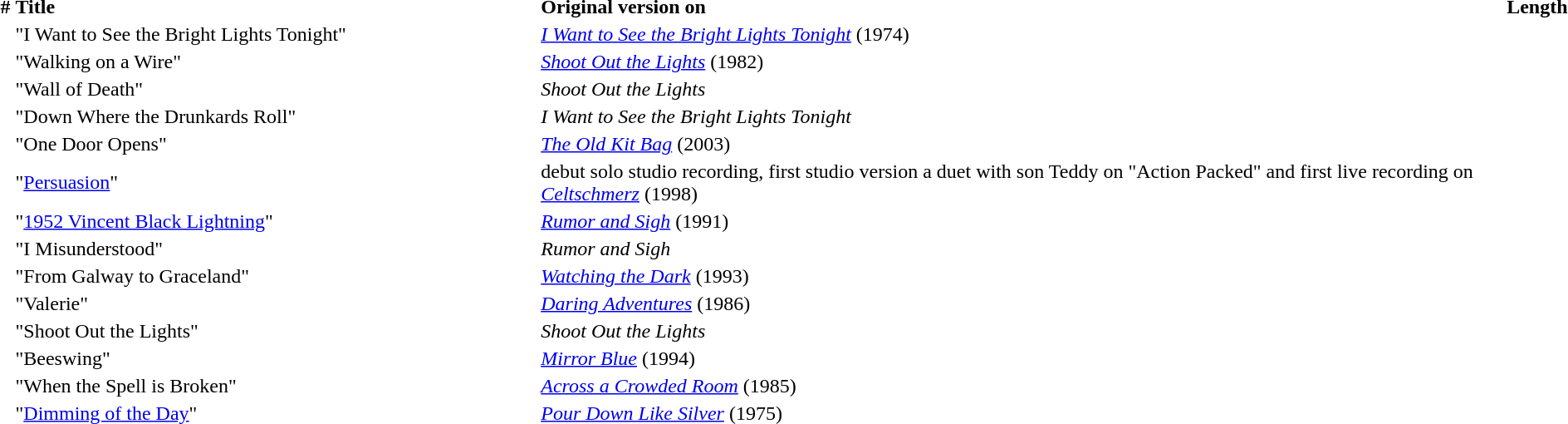<table class="tracklist">
<tr>
<th>#</th>
<th style="text-align:left; width:35%;">Title</th>
<th style="text-align:left; width:65%;">Original version on</th>
<th>Length</th>
</tr>
<tr>
<td></td>
<td>"I Want to See the Bright Lights Tonight"</td>
<td><em><a href='#'>I Want to See the Bright Lights Tonight</a></em> (1974)</td>
<td></td>
</tr>
<tr>
<td></td>
<td>"Walking on a Wire"</td>
<td><em><a href='#'>Shoot Out the Lights</a></em> (1982)</td>
<td></td>
</tr>
<tr>
<td></td>
<td>"Wall of Death"</td>
<td><em>Shoot Out the Lights</em></td>
<td></td>
</tr>
<tr>
<td></td>
<td>"Down Where the Drunkards Roll"</td>
<td><em>I Want to See the Bright Lights Tonight</em></td>
<td></td>
</tr>
<tr>
<td></td>
<td>"One Door Opens"</td>
<td><em><a href='#'>The Old Kit Bag</a></em> (2003)</td>
<td></td>
</tr>
<tr>
<td></td>
<td>"<a href='#'>Persuasion</a>"</td>
<td>debut solo studio recording, first studio version a duet with son Teddy on "Action Packed" and first live recording on <em><a href='#'>Celtschmerz</a></em> (1998)</td>
<td></td>
</tr>
<tr>
<td></td>
<td>"<a href='#'>1952 Vincent Black Lightning</a>"</td>
<td><em><a href='#'>Rumor and Sigh</a></em> (1991)</td>
<td></td>
</tr>
<tr>
<td></td>
<td>"I Misunderstood"</td>
<td><em>Rumor and Sigh</em></td>
<td></td>
</tr>
<tr>
<td></td>
<td>"From Galway to Graceland"</td>
<td><em><a href='#'>Watching the Dark</a></em> (1993)</td>
<td></td>
</tr>
<tr>
<td></td>
<td>"Valerie"</td>
<td><em><a href='#'>Daring Adventures</a></em> (1986)</td>
<td></td>
</tr>
<tr>
<td></td>
<td>"Shoot Out the Lights"</td>
<td><em>Shoot Out the Lights</em></td>
<td></td>
</tr>
<tr>
<td></td>
<td>"Beeswing"</td>
<td><em><a href='#'>Mirror Blue</a></em> (1994)</td>
<td></td>
</tr>
<tr>
<td></td>
<td>"When the Spell is Broken"</td>
<td><em><a href='#'>Across a Crowded Room</a></em> (1985)</td>
<td></td>
</tr>
<tr>
<td></td>
<td>"<a href='#'>Dimming of the Day</a>"</td>
<td><em><a href='#'>Pour Down Like Silver</a></em> (1975)</td>
<td></td>
</tr>
</table>
